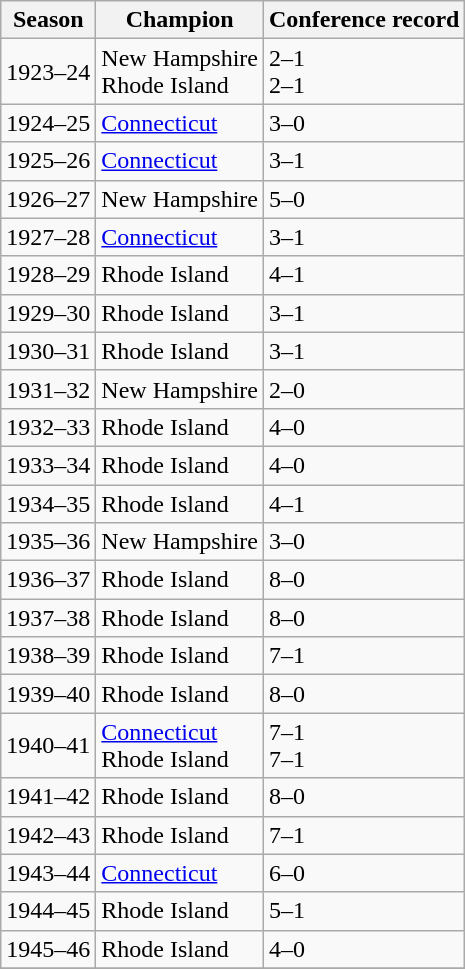<table class=wikitable>
<tr>
<th>Season</th>
<th>Champion</th>
<th>Conference record</th>
</tr>
<tr>
<td>1923–24</td>
<td>New Hampshire<br>Rhode Island</td>
<td>2–1<br>2–1</td>
</tr>
<tr>
<td>1924–25</td>
<td><a href='#'>Connecticut</a></td>
<td>3–0</td>
</tr>
<tr>
<td>1925–26</td>
<td><a href='#'>Connecticut</a></td>
<td>3–1</td>
</tr>
<tr>
<td>1926–27</td>
<td>New Hampshire</td>
<td>5–0</td>
</tr>
<tr>
<td>1927–28</td>
<td><a href='#'>Connecticut</a></td>
<td>3–1</td>
</tr>
<tr>
<td>1928–29</td>
<td>Rhode Island</td>
<td>4–1</td>
</tr>
<tr>
<td>1929–30</td>
<td>Rhode Island</td>
<td>3–1</td>
</tr>
<tr>
<td>1930–31</td>
<td>Rhode Island</td>
<td>3–1</td>
</tr>
<tr>
<td>1931–32</td>
<td>New Hampshire</td>
<td>2–0</td>
</tr>
<tr>
<td>1932–33</td>
<td>Rhode Island</td>
<td>4–0</td>
</tr>
<tr>
<td>1933–34</td>
<td>Rhode Island</td>
<td>4–0</td>
</tr>
<tr>
<td>1934–35</td>
<td>Rhode Island</td>
<td>4–1</td>
</tr>
<tr>
<td>1935–36</td>
<td>New Hampshire</td>
<td>3–0</td>
</tr>
<tr>
<td>1936–37</td>
<td>Rhode Island</td>
<td>8–0</td>
</tr>
<tr>
<td>1937–38</td>
<td>Rhode Island</td>
<td>8–0</td>
</tr>
<tr>
<td>1938–39</td>
<td>Rhode Island</td>
<td>7–1</td>
</tr>
<tr>
<td>1939–40</td>
<td>Rhode Island</td>
<td>8–0</td>
</tr>
<tr>
<td>1940–41</td>
<td><a href='#'>Connecticut</a> <br> Rhode Island</td>
<td>7–1 <br> 7–1</td>
</tr>
<tr>
<td>1941–42</td>
<td>Rhode Island</td>
<td>8–0</td>
</tr>
<tr>
<td>1942–43</td>
<td>Rhode Island</td>
<td>7–1</td>
</tr>
<tr>
<td>1943–44</td>
<td><a href='#'>Connecticut</a></td>
<td>6–0</td>
</tr>
<tr>
<td>1944–45</td>
<td>Rhode Island</td>
<td>5–1</td>
</tr>
<tr>
<td>1945–46</td>
<td>Rhode Island</td>
<td>4–0</td>
</tr>
<tr>
</tr>
</table>
